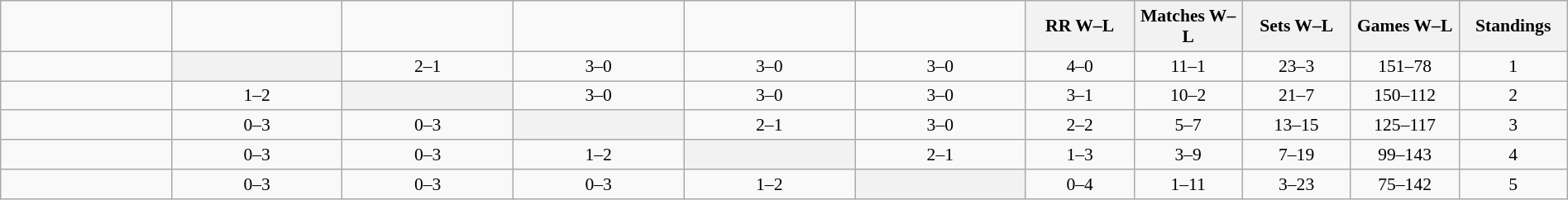<table class="wikitable" style="width: 100%; text-align:center; font-size:90%">
<tr>
<td width=130></td>
<td width=130></td>
<td width=130></td>
<td width=130></td>
<td width=130></td>
<td width=130></td>
<th width=80>RR W–L</th>
<th width=80>Matches W–L</th>
<th width=80>Sets W–L</th>
<th width=80>Games W–L</th>
<th width=80>Standings</th>
</tr>
<tr>
<td style="text-align:left;"></td>
<th bgcolor="ededed"></th>
<td>2–1</td>
<td>3–0</td>
<td>3–0</td>
<td>3–0</td>
<td>4–0</td>
<td>11–1</td>
<td>23–3</td>
<td>151–78</td>
<td>1</td>
</tr>
<tr>
<td style="text-align:left;"></td>
<td>1–2</td>
<th bgcolor="ededed"></th>
<td>3–0</td>
<td>3–0</td>
<td>3–0</td>
<td>3–1</td>
<td>10–2</td>
<td>21–7</td>
<td>150–112</td>
<td>2</td>
</tr>
<tr>
<td style="text-align:left;"></td>
<td>0–3</td>
<td>0–3</td>
<th bgcolor="ededed"></th>
<td>2–1</td>
<td>3–0</td>
<td>2–2</td>
<td>5–7</td>
<td>13–15</td>
<td>125–117</td>
<td>3</td>
</tr>
<tr>
<td style="text-align:left;"></td>
<td>0–3</td>
<td>0–3</td>
<td>1–2</td>
<th bgcolor="ededed"></th>
<td>2–1</td>
<td>1–3</td>
<td>3–9</td>
<td>7–19</td>
<td>99–143</td>
<td>4</td>
</tr>
<tr>
<td style="text-align:left;"></td>
<td>0–3</td>
<td>0–3</td>
<td>0–3</td>
<td>1–2</td>
<th bgcolor="ededed"></th>
<td>0–4</td>
<td>1–11</td>
<td>3–23</td>
<td>75–142</td>
<td>5</td>
</tr>
</table>
